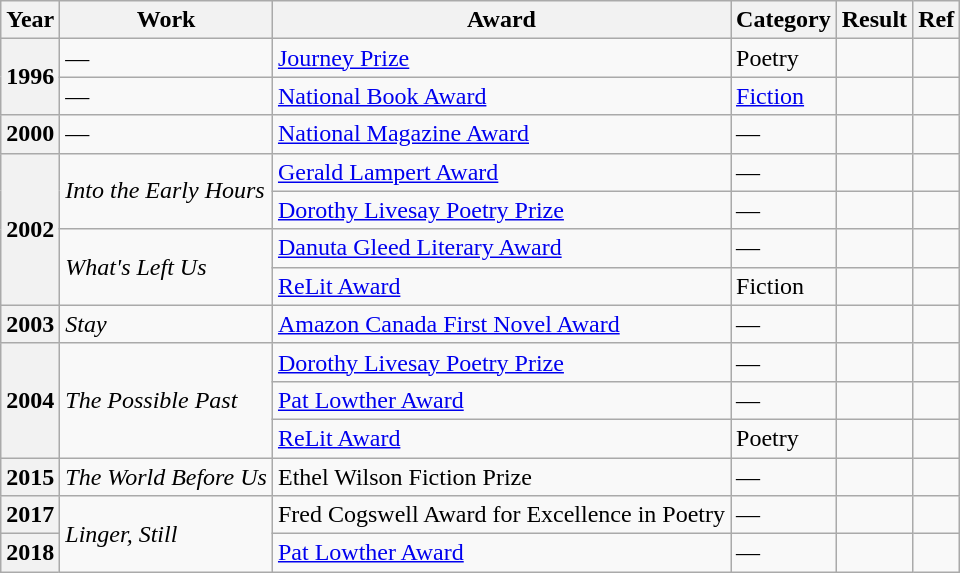<table class="wikitable sortable">
<tr>
<th>Year</th>
<th>Work</th>
<th>Award</th>
<th>Category</th>
<th>Result</th>
<th>Ref</th>
</tr>
<tr>
<th rowspan="2">1996</th>
<td>—</td>
<td><a href='#'>Journey Prize</a></td>
<td>Poetry</td>
<td></td>
<td></td>
</tr>
<tr>
<td>—</td>
<td><a href='#'>National Book Award</a></td>
<td><a href='#'>Fiction</a></td>
<td></td>
<td></td>
</tr>
<tr>
<th>2000</th>
<td>—</td>
<td><a href='#'>National Magazine Award</a></td>
<td>—</td>
<td></td>
<td></td>
</tr>
<tr>
<th rowspan="4">2002</th>
<td rowspan="2"><em>Into the Early Hours</em></td>
<td><a href='#'>Gerald Lampert Award</a></td>
<td>—</td>
<td></td>
<td></td>
</tr>
<tr>
<td><a href='#'>Dorothy Livesay Poetry Prize</a></td>
<td>—</td>
<td></td>
<td></td>
</tr>
<tr>
<td rowspan="2"><em>What's Left Us</em></td>
<td><a href='#'>Danuta Gleed Literary Award</a></td>
<td>—</td>
<td></td>
<td></td>
</tr>
<tr>
<td><a href='#'>ReLit Award</a></td>
<td>Fiction</td>
<td></td>
<td></td>
</tr>
<tr>
<th>2003</th>
<td><em>Stay</em></td>
<td><a href='#'>Amazon Canada First Novel Award</a></td>
<td>—</td>
<td></td>
<td></td>
</tr>
<tr>
<th rowspan="3">2004</th>
<td rowspan="3"><em>The Possible Past</em></td>
<td><a href='#'>Dorothy Livesay Poetry Prize</a></td>
<td>—</td>
<td></td>
<td></td>
</tr>
<tr>
<td><a href='#'>Pat Lowther Award</a></td>
<td>—</td>
<td></td>
<td></td>
</tr>
<tr>
<td><a href='#'>ReLit Award</a></td>
<td>Poetry</td>
<td></td>
<td></td>
</tr>
<tr>
<th>2015</th>
<td><em>The World Before Us</em></td>
<td>Ethel Wilson Fiction Prize</td>
<td>—</td>
<td></td>
<td></td>
</tr>
<tr>
<th>2017</th>
<td rowspan="2"><em>Linger, Still</em></td>
<td>Fred Cogswell Award for Excellence in Poetry</td>
<td>—</td>
<td></td>
<td></td>
</tr>
<tr>
<th>2018</th>
<td><a href='#'>Pat Lowther Award</a></td>
<td>—</td>
<td></td>
<td></td>
</tr>
</table>
